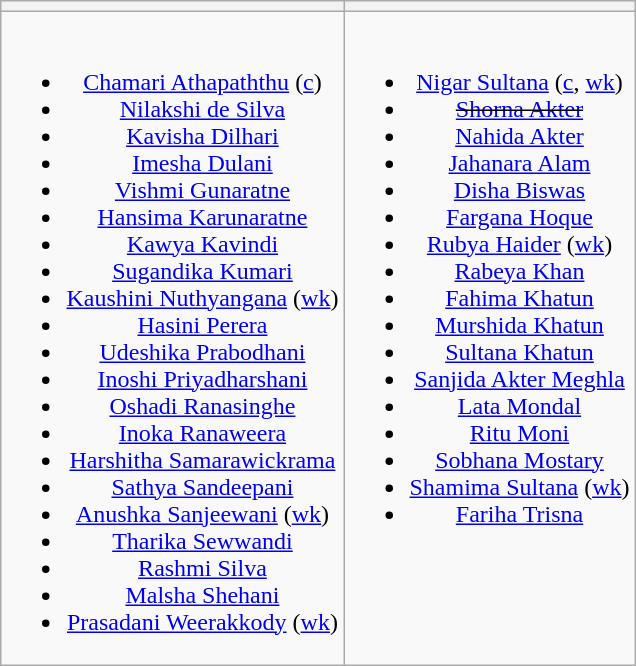<table class="wikitable" style="text-align:center; margin:auto">
<tr>
<th></th>
<th></th>
</tr>
<tr style="vertical-align:top">
<td><br><ul><li><a href='#'>Chamari Athapaththu</a> (<a href='#'>c</a>)</li><li><a href='#'>Nilakshi de Silva</a></li><li><a href='#'>Kavisha Dilhari</a></li><li><a href='#'>Imesha Dulani</a></li><li><a href='#'>Vishmi Gunaratne</a></li><li><a href='#'>Hansima Karunaratne</a></li><li><a href='#'>Kawya Kavindi</a></li><li><a href='#'>Sugandika Kumari</a></li><li><a href='#'>Kaushini Nuthyangana</a> (<a href='#'>wk</a>)</li><li><a href='#'>Hasini Perera</a></li><li><a href='#'>Udeshika Prabodhani</a></li><li><a href='#'>Inoshi Priyadharshani</a></li><li><a href='#'>Oshadi Ranasinghe</a></li><li><a href='#'>Inoka Ranaweera</a></li><li><a href='#'>Harshitha Samarawickrama</a></li><li><a href='#'>Sathya Sandeepani</a></li><li><a href='#'>Anushka Sanjeewani</a> (<a href='#'>wk</a>)</li><li><a href='#'>Tharika Sewwandi</a></li><li><a href='#'>Rashmi Silva</a></li><li><a href='#'>Malsha Shehani</a></li><li><a href='#'>Prasadani Weerakkody</a> (<a href='#'>wk</a>)</li></ul></td>
<td><br><ul><li><a href='#'>Nigar Sultana</a> (<a href='#'>c</a>, <a href='#'>wk</a>)</li><li><s><a href='#'>Shorna Akter</a></s></li><li><a href='#'>Nahida Akter</a></li><li><a href='#'>Jahanara Alam</a></li><li><a href='#'>Disha Biswas</a></li><li><a href='#'>Fargana Hoque</a></li><li><a href='#'>Rubya Haider</a> (<a href='#'>wk</a>)</li><li><a href='#'>Rabeya Khan</a></li><li><a href='#'>Fahima Khatun</a></li><li><a href='#'>Murshida Khatun</a></li><li><a href='#'>Sultana Khatun</a></li><li><a href='#'>Sanjida Akter Meghla</a></li><li><a href='#'>Lata Mondal</a></li><li><a href='#'>Ritu Moni</a></li><li><a href='#'>Sobhana Mostary</a></li><li><a href='#'>Shamima Sultana</a> (<a href='#'>wk</a>)</li><li><a href='#'>Fariha Trisna</a></li></ul></td>
</tr>
</table>
